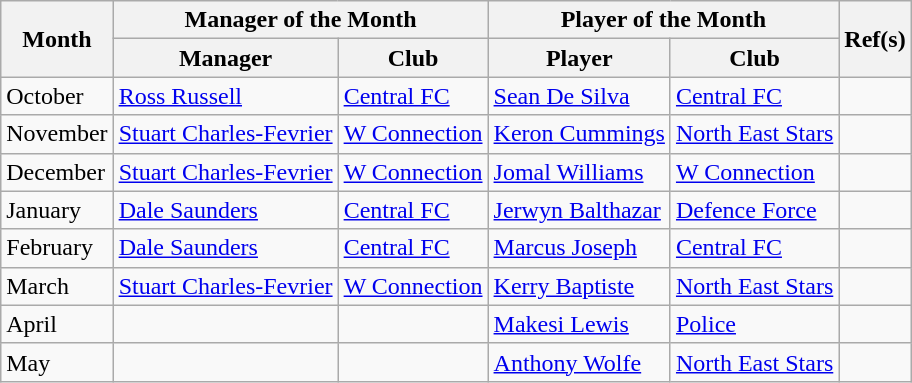<table class="wikitable">
<tr>
<th rowspan="2">Month</th>
<th colspan="2">Manager of the Month</th>
<th colspan="2">Player of the Month</th>
<th rowspan="2">Ref(s)</th>
</tr>
<tr>
<th>Manager</th>
<th>Club</th>
<th>Player</th>
<th>Club</th>
</tr>
<tr>
<td>October</td>
<td> <a href='#'>Ross Russell</a></td>
<td><a href='#'>Central FC</a></td>
<td> <a href='#'>Sean De Silva</a></td>
<td><a href='#'>Central FC</a></td>
<td align=center></td>
</tr>
<tr>
<td>November</td>
<td> <a href='#'>Stuart Charles-Fevrier</a></td>
<td><a href='#'>W Connection</a></td>
<td> <a href='#'>Keron Cummings</a></td>
<td><a href='#'>North East Stars</a></td>
<td align=center></td>
</tr>
<tr>
<td>December</td>
<td> <a href='#'>Stuart Charles-Fevrier</a></td>
<td><a href='#'>W Connection</a></td>
<td> <a href='#'>Jomal Williams</a></td>
<td><a href='#'>W Connection</a></td>
<td align=center></td>
</tr>
<tr>
<td>January</td>
<td> <a href='#'>Dale Saunders</a></td>
<td><a href='#'>Central FC</a></td>
<td> <a href='#'>Jerwyn Balthazar</a></td>
<td><a href='#'>Defence Force</a></td>
<td align=center></td>
</tr>
<tr>
<td>February</td>
<td> <a href='#'>Dale Saunders</a></td>
<td><a href='#'>Central FC</a></td>
<td> <a href='#'>Marcus Joseph</a></td>
<td><a href='#'>Central FC</a></td>
<td align=center></td>
</tr>
<tr>
<td>March</td>
<td> <a href='#'>Stuart Charles-Fevrier</a></td>
<td><a href='#'>W Connection</a></td>
<td> <a href='#'>Kerry Baptiste</a></td>
<td><a href='#'>North East Stars</a></td>
<td align=center></td>
</tr>
<tr>
<td>April</td>
<td></td>
<td></td>
<td> <a href='#'>Makesi Lewis</a></td>
<td><a href='#'>Police</a></td>
<td align=center></td>
</tr>
<tr>
<td>May</td>
<td></td>
<td></td>
<td> <a href='#'>Anthony Wolfe</a></td>
<td><a href='#'>North East Stars</a></td>
<td align=center></td>
</tr>
</table>
